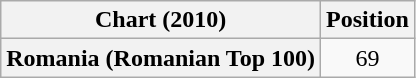<table class="wikitable plainrowheaders" style="text-align:center;">
<tr>
<th scope="col">Chart (2010)</th>
<th scope="col">Position</th>
</tr>
<tr>
<th scope="row">Romania (Romanian Top 100)</th>
<td>69</td>
</tr>
</table>
